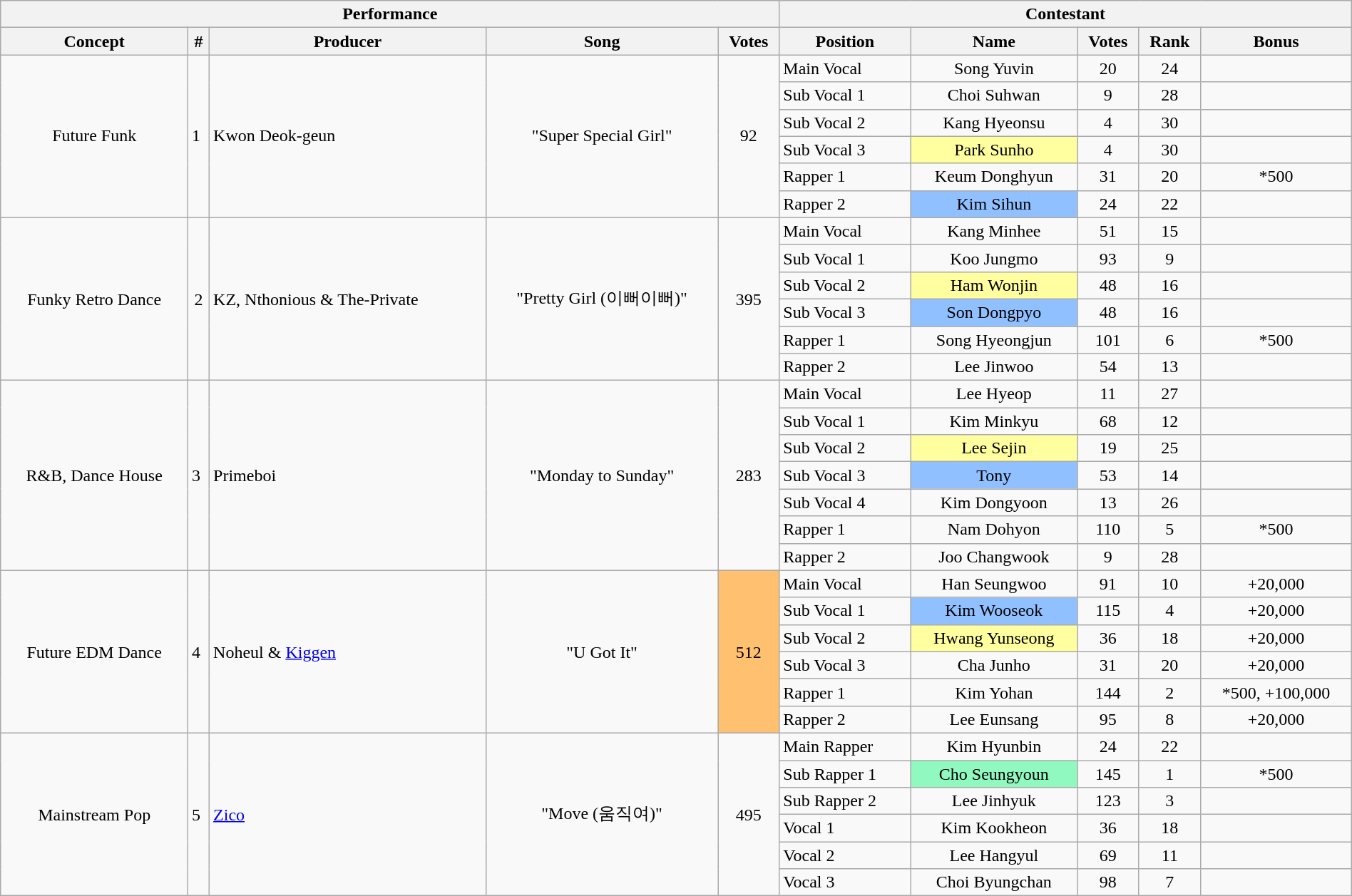<table class="wikitable sortable" style="text-align:center; width:100%;">
<tr>
<th colspan=5>Performance</th>
<th colspan="5">Contestant</th>
</tr>
<tr>
<th>Concept</th>
<th>#</th>
<th class=unsortable>Producer</th>
<th class=unsortable>Song</th>
<th>Votes</th>
<th>Position</th>
<th>Name</th>
<th>Votes</th>
<th>Rank</th>
<th>Bonus</th>
</tr>
<tr>
<td rowspan=6>Future Funk</td>
<td rowspan=6 align=left>1</td>
<td rowspan=6 align=left>Kwon Deok-geun</td>
<td rowspan=6>"Super Special Girl"</td>
<td rowspan=6>92</td>
<td align=left>Main Vocal</td>
<td>Song Yuvin</td>
<td>20</td>
<td>24</td>
<td></td>
</tr>
<tr>
<td align=left>Sub Vocal 1</td>
<td>Choi Suhwan</td>
<td>9</td>
<td>28</td>
<td></td>
</tr>
<tr>
<td align=left>Sub Vocal 2</td>
<td>Kang Hyeonsu</td>
<td>4</td>
<td>30</td>
<td></td>
</tr>
<tr>
<td align=left>Sub Vocal 3</td>
<td style=background:#FFFF9F;>Park Sunho</td>
<td>4</td>
<td>30</td>
<td></td>
</tr>
<tr>
<td align=left>Rapper 1</td>
<td>Keum Donghyun</td>
<td>31</td>
<td>20</td>
<td>*500</td>
</tr>
<tr>
<td align=left>Rapper 2</td>
<td style=background:#90C0FF;>Kim Sihun</td>
<td>24</td>
<td>22</td>
<td></td>
</tr>
<tr>
<td rowspan=6>Funky Retro Dance</td>
<td rowspan=6>2</td>
<td rowspan=6 align=left>KZ, Nthonious & The-Private</td>
<td rowspan=6>"Pretty Girl (이뻐이뻐)"</td>
<td rowspan=6>395</td>
<td align=left>Main Vocal</td>
<td>Kang Minhee</td>
<td>51</td>
<td>15</td>
<td></td>
</tr>
<tr>
<td align=left>Sub Vocal 1</td>
<td>Koo Jungmo</td>
<td>93</td>
<td>9</td>
<td></td>
</tr>
<tr>
<td align=left>Sub Vocal 2</td>
<td style=background:#FFFF9F;>Ham Wonjin</td>
<td>48</td>
<td>16</td>
<td></td>
</tr>
<tr>
<td align=left>Sub Vocal 3</td>
<td style=background:#90C0FF;>Son Dongpyo</td>
<td>48</td>
<td>16</td>
<td></td>
</tr>
<tr>
<td align=left>Rapper 1</td>
<td>Song Hyeongjun</td>
<td>101</td>
<td>6</td>
<td>*500</td>
</tr>
<tr>
<td align=left>Rapper 2</td>
<td>Lee Jinwoo</td>
<td>54</td>
<td>13</td>
<td></td>
</tr>
<tr>
<td rowspan=7>R&B, Dance House</td>
<td rowspan=7 align=left>3</td>
<td rowspan=7 align=left>Primeboi</td>
<td rowspan=7>"Monday to Sunday"</td>
<td rowspan=7>283</td>
<td align=left>Main Vocal</td>
<td>Lee Hyeop</td>
<td>11</td>
<td>27</td>
<td></td>
</tr>
<tr>
<td align=left>Sub Vocal 1</td>
<td>Kim Minkyu</td>
<td>68</td>
<td>12</td>
<td></td>
</tr>
<tr>
<td align=left>Sub Vocal 2</td>
<td style=background:#FFFF9F;>Lee Sejin</td>
<td>19</td>
<td>25</td>
<td></td>
</tr>
<tr>
<td align=left>Sub Vocal 3</td>
<td style=background:#90C0FF;>Tony</td>
<td>53</td>
<td>14</td>
<td></td>
</tr>
<tr>
<td align=left>Sub Vocal 4</td>
<td>Kim Dongyoon</td>
<td>13</td>
<td>26</td>
<td></td>
</tr>
<tr>
<td align=left>Rapper 1</td>
<td>Nam Dohyon</td>
<td>110</td>
<td>5</td>
<td>*500</td>
</tr>
<tr>
<td align=left>Rapper 2</td>
<td>Joo Changwook</td>
<td>9</td>
<td>28</td>
<td></td>
</tr>
<tr>
<td rowspan=6>Future EDM Dance</td>
<td rowspan=6 align=left>4</td>
<td rowspan=6 align=left>Noheul & <a href='#'>Kiggen</a></td>
<td rowspan=6>"U Got It"</td>
<td rowspan=6 style=background:#FFC06F;>512</td>
<td align=left>Main Vocal</td>
<td>Han Seungwoo</td>
<td>91</td>
<td>10</td>
<td>+20,000</td>
</tr>
<tr>
<td align=left>Sub Vocal 1</td>
<td style=background:#90C0FF;>Kim Wooseok</td>
<td>115</td>
<td>4</td>
<td>+20,000</td>
</tr>
<tr>
<td align=left>Sub Vocal 2</td>
<td style=background:#FFFF9F;>Hwang Yunseong</td>
<td>36</td>
<td>18</td>
<td>+20,000</td>
</tr>
<tr>
<td align=left>Sub Vocal 3</td>
<td>Cha Junho</td>
<td>31</td>
<td>20</td>
<td>+20,000</td>
</tr>
<tr>
<td align=left>Rapper 1</td>
<td>Kim Yohan</td>
<td>144</td>
<td>2</td>
<td>*500, +100,000</td>
</tr>
<tr>
<td align=left>Rapper 2</td>
<td>Lee Eunsang</td>
<td>95</td>
<td>8</td>
<td>+20,000</td>
</tr>
<tr>
<td rowspan=6>Mainstream Pop</td>
<td rowspan=6 align=left>5</td>
<td rowspan=6 align=left><a href='#'>Zico</a></td>
<td rowspan=6>"Move (움직여)"</td>
<td rowspan=6>495</td>
<td align=left>Main Rapper</td>
<td>Kim Hyunbin</td>
<td>24</td>
<td>22</td>
<td></td>
</tr>
<tr>
<td align=left>Sub Rapper 1</td>
<td style=background:#90F9C0;>Cho Seungyoun</td>
<td>145</td>
<td>1</td>
<td>*500</td>
</tr>
<tr>
<td align=left>Sub Rapper 2</td>
<td>Lee Jinhyuk</td>
<td>123</td>
<td>3</td>
<td></td>
</tr>
<tr>
<td align=left>Vocal 1</td>
<td>Kim Kookheon</td>
<td>36</td>
<td>18</td>
<td></td>
</tr>
<tr>
<td align=left>Vocal 2</td>
<td>Lee Hangyul</td>
<td>69</td>
<td>11</td>
<td></td>
</tr>
<tr>
<td align=left>Vocal 3</td>
<td>Choi Byungchan</td>
<td>98</td>
<td>7</td>
<td></td>
</tr>
</table>
